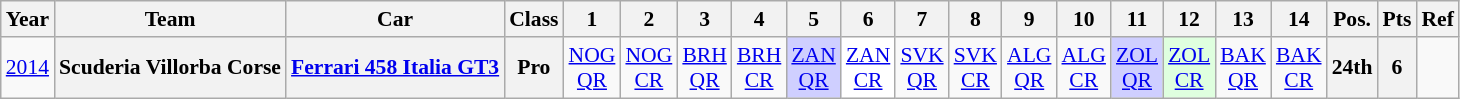<table class="wikitable" border="1" style="text-align:center; font-size:90%;">
<tr>
<th>Year</th>
<th>Team</th>
<th>Car</th>
<th>Class</th>
<th>1</th>
<th>2</th>
<th>3</th>
<th>4</th>
<th>5</th>
<th>6</th>
<th>7</th>
<th>8</th>
<th>9</th>
<th>10</th>
<th>11</th>
<th>12</th>
<th>13</th>
<th>14</th>
<th>Pos.</th>
<th>Pts</th>
<th>Ref</th>
</tr>
<tr>
<td><a href='#'>2014</a></td>
<th>Scuderia Villorba Corse</th>
<th><a href='#'>Ferrari 458 Italia GT3</a></th>
<th>Pro</th>
<td><a href='#'>NOG<br>QR</a></td>
<td><a href='#'>NOG<br>CR</a></td>
<td><a href='#'>BRH<br>QR</a></td>
<td><a href='#'>BRH<br>CR</a></td>
<td style="background:#CFCFFF;"><a href='#'>ZAN<br>QR</a><br></td>
<td style="background:#FFFFFF;"><a href='#'>ZAN<br>CR</a><br></td>
<td><a href='#'>SVK<br>QR</a></td>
<td><a href='#'>SVK<br>CR</a></td>
<td><a href='#'>ALG<br>QR</a></td>
<td><a href='#'>ALG<br>CR</a></td>
<td style="background:#CFCFFF;"><a href='#'>ZOL<br>QR</a><br></td>
<td style="background:#DFFFDF;"><a href='#'>ZOL<br>CR</a><br></td>
<td><a href='#'>BAK<br>QR</a></td>
<td><a href='#'>BAK<br>CR</a></td>
<th>24th</th>
<th>6</th>
<td></td>
</tr>
</table>
